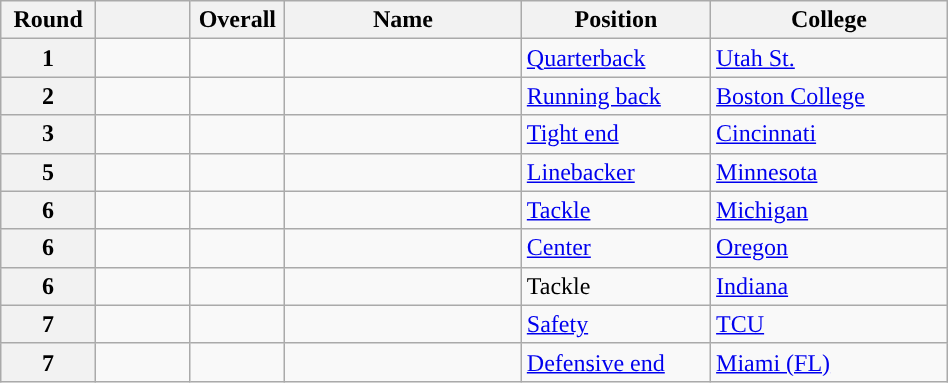<table class="wikitable sortable" style="width: 50%;">
<tr>
<th scope="col" style="width: 10%;">Round</th>
<th scope="col" style="width: 10%;"></th>
<th scope="col" style="width: 10%;">Overall</th>
<th scope="col" style="width: 25%;">Name</th>
<th scope="col" style="width: 20%;">Position</th>
<th scope="col" style="width: 25%;">College</th>
</tr>
<tr>
<th scope="row">1</th>
<td></td>
<td></td>
<td></td>
<td><a href='#'>Quarterback</a></td>
<td><a href='#'>Utah St.</a></td>
</tr>
<tr>
<th scope="row">2</th>
<td></td>
<td></td>
<td></td>
<td><a href='#'>Running back</a></td>
<td><a href='#'>Boston College</a></td>
</tr>
<tr>
<th scope="row">3</th>
<td></td>
<td></td>
<td></td>
<td><a href='#'>Tight end</a></td>
<td><a href='#'>Cincinnati</a></td>
</tr>
<tr>
<th scope="row">5</th>
<td></td>
<td></td>
<td></td>
<td><a href='#'>Linebacker</a></td>
<td><a href='#'>Minnesota</a></td>
</tr>
<tr>
<th scope="row">6</th>
<td></td>
<td></td>
<td></td>
<td><a href='#'>Tackle</a></td>
<td><a href='#'>Michigan</a></td>
</tr>
<tr>
<th scope="row">6</th>
<td></td>
<td></td>
<td></td>
<td><a href='#'>Center</a></td>
<td><a href='#'>Oregon</a></td>
</tr>
<tr>
<th scope="row">6</th>
<td></td>
<td></td>
<td></td>
<td>Tackle</td>
<td><a href='#'>Indiana</a></td>
</tr>
<tr>
<th scope="row">7</th>
<td></td>
<td></td>
<td></td>
<td><a href='#'>Safety</a></td>
<td><a href='#'>TCU</a></td>
</tr>
<tr>
<th scope="row">7</th>
<td></td>
<td></td>
<td></td>
<td><a href='#'>Defensive end</a></td>
<td><a href='#'>Miami (FL)</a></td>
</tr>
</table>
